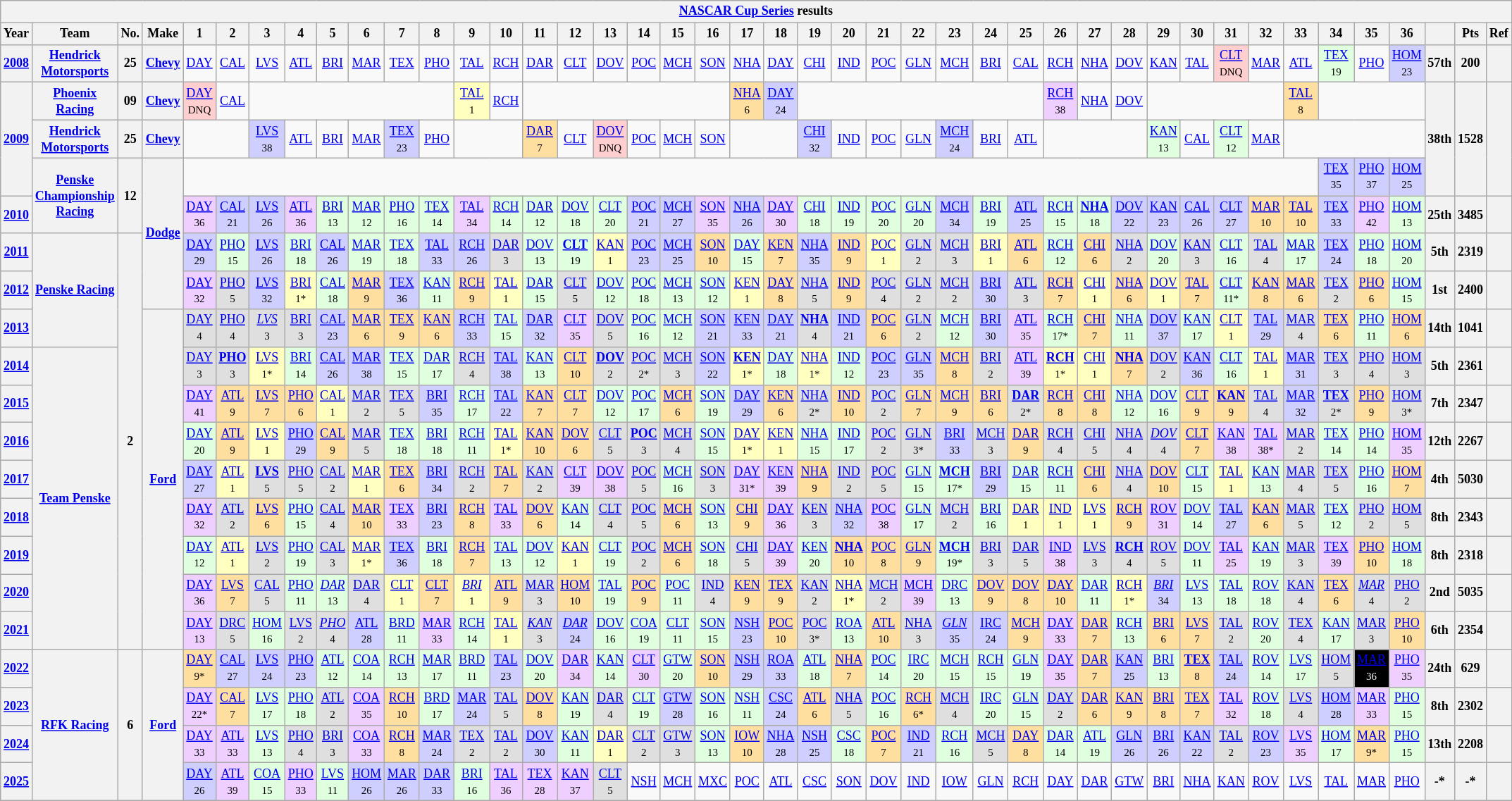<table class="wikitable" style="text-align:center; font-size:75%">
<tr>
<th colspan=46><a href='#'>NASCAR Cup Series</a> results</th>
</tr>
<tr>
<th>Year</th>
<th>Team</th>
<th>No.</th>
<th>Make</th>
<th>1</th>
<th>2</th>
<th>3</th>
<th>4</th>
<th>5</th>
<th>6</th>
<th>7</th>
<th>8</th>
<th>9</th>
<th>10</th>
<th>11</th>
<th>12</th>
<th>13</th>
<th>14</th>
<th>15</th>
<th>16</th>
<th>17</th>
<th>18</th>
<th>19</th>
<th>20</th>
<th>21</th>
<th>22</th>
<th>23</th>
<th>24</th>
<th>25</th>
<th>26</th>
<th>27</th>
<th>28</th>
<th>29</th>
<th>30</th>
<th>31</th>
<th>32</th>
<th>33</th>
<th>34</th>
<th>35</th>
<th>36</th>
<th></th>
<th>Pts</th>
<th>Ref</th>
</tr>
<tr>
<th><a href='#'>2008</a></th>
<th><a href='#'>Hendrick Motorsports</a></th>
<th>25</th>
<th><a href='#'>Chevy</a></th>
<td><a href='#'>DAY</a></td>
<td><a href='#'>CAL</a></td>
<td><a href='#'>LVS</a></td>
<td><a href='#'>ATL</a></td>
<td><a href='#'>BRI</a></td>
<td><a href='#'>MAR</a></td>
<td><a href='#'>TEX</a></td>
<td><a href='#'>PHO</a></td>
<td><a href='#'>TAL</a></td>
<td><a href='#'>RCH</a></td>
<td><a href='#'>DAR</a></td>
<td><a href='#'>CLT</a></td>
<td><a href='#'>DOV</a></td>
<td><a href='#'>POC</a></td>
<td><a href='#'>MCH</a></td>
<td><a href='#'>SON</a></td>
<td><a href='#'>NHA</a></td>
<td><a href='#'>DAY</a></td>
<td><a href='#'>CHI</a></td>
<td><a href='#'>IND</a></td>
<td><a href='#'>POC</a></td>
<td><a href='#'>GLN</a></td>
<td><a href='#'>MCH</a></td>
<td><a href='#'>BRI</a></td>
<td><a href='#'>CAL</a></td>
<td><a href='#'>RCH</a></td>
<td><a href='#'>NHA</a></td>
<td><a href='#'>DOV</a></td>
<td><a href='#'>KAN</a></td>
<td><a href='#'>TAL</a></td>
<td style="background:#FFCFCF;"><a href='#'>CLT</a><br><small>DNQ</small></td>
<td><a href='#'>MAR</a></td>
<td><a href='#'>ATL</a></td>
<td style="background:#DFFFDF;"><a href='#'>TEX</a><br><small>19</small></td>
<td><a href='#'>PHO</a></td>
<td style="background:#CFCFFF;"><a href='#'>HOM</a><br><small>23</small></td>
<th>57th</th>
<th>200</th>
<th></th>
</tr>
<tr>
<th rowspan=3><a href='#'>2009</a></th>
<th><a href='#'>Phoenix Racing</a></th>
<th>09</th>
<th><a href='#'>Chevy</a></th>
<td style="background:#FFCFCF;"><a href='#'>DAY</a><br><small>DNQ</small></td>
<td><a href='#'>CAL</a></td>
<td colspan=6></td>
<td style="background:#FFFFBF;"><a href='#'>TAL</a><br><small>1</small></td>
<td><a href='#'>RCH</a></td>
<td colspan=6></td>
<td style="background:#FFDF9F;"><a href='#'>NHA</a><br><small>6</small></td>
<td style="background:#CFCFFF;"><a href='#'>DAY</a><br><small>24</small></td>
<td colspan=7></td>
<td style="background:#EFCFFF;"><a href='#'>RCH</a><br><small>38</small></td>
<td><a href='#'>NHA</a></td>
<td><a href='#'>DOV</a></td>
<td colspan=4></td>
<td style="background:#FFDF9F;"><a href='#'>TAL</a><br><small>8</small></td>
<td colspan=3></td>
<th rowspan=3>38th</th>
<th rowspan=3>1528</th>
<th rowspan=3></th>
</tr>
<tr>
<th><a href='#'>Hendrick Motorsports</a></th>
<th>25</th>
<th><a href='#'>Chevy</a></th>
<td colspan=2></td>
<td style="background:#CFCFFF;"><a href='#'>LVS</a><br><small>38</small></td>
<td><a href='#'>ATL</a></td>
<td><a href='#'>BRI</a></td>
<td><a href='#'>MAR</a></td>
<td style="background:#CFCFFF;"><a href='#'>TEX</a><br><small>23</small></td>
<td><a href='#'>PHO</a></td>
<td colspan=2></td>
<td style="background:#FFDF9F;"><a href='#'>DAR</a><br><small>7</small></td>
<td><a href='#'>CLT</a></td>
<td style="background:#FFCFCF;"><a href='#'>DOV</a><br><small>DNQ</small></td>
<td><a href='#'>POC</a></td>
<td><a href='#'>MCH</a></td>
<td><a href='#'>SON</a></td>
<td colspan=2></td>
<td style="background:#CFCFFF;"><a href='#'>CHI</a><br><small>32</small></td>
<td><a href='#'>IND</a></td>
<td><a href='#'>POC</a></td>
<td><a href='#'>GLN</a></td>
<td style="background:#CFCFFF;"><a href='#'>MCH</a><br><small>24</small></td>
<td><a href='#'>BRI</a></td>
<td><a href='#'>ATL</a></td>
<td colspan=3></td>
<td style="background:#DFFFDF;"><a href='#'>KAN</a><br><small>13</small></td>
<td><a href='#'>CAL</a></td>
<td style="background:#DFFFDF;"><a href='#'>CLT</a><br><small>12</small></td>
<td><a href='#'>MAR</a></td>
<td colspan=4></td>
</tr>
<tr>
<th rowspan=2><a href='#'>Penske Championship Racing</a></th>
<th rowspan=2>12</th>
<th rowspan=4><a href='#'>Dodge</a></th>
<td colspan=33></td>
<td style="background:#CFCFFF;"><a href='#'>TEX</a><br><small>35</small></td>
<td style="background:#CFCFFF;"><a href='#'>PHO</a><br><small>37</small></td>
<td style="background:#CFCFFF;"><a href='#'>HOM</a><br><small>25</small></td>
</tr>
<tr>
<th><a href='#'>2010</a></th>
<td style="background:#EFCFFF;"><a href='#'>DAY</a><br><small>36</small></td>
<td style="background:#CFCFFF;"><a href='#'>CAL</a><br><small>21</small></td>
<td style="background:#CFCFFF;"><a href='#'>LVS</a><br><small>26</small></td>
<td style="background:#EFCFFF;"><a href='#'>ATL</a><br><small>36</small></td>
<td style="background:#DFFFDF;"><a href='#'>BRI</a><br><small>13</small></td>
<td style="background:#DFFFDF;"><a href='#'>MAR</a><br><small>12</small></td>
<td style="background:#DFFFDF;"><a href='#'>PHO</a><br><small>16</small></td>
<td style="background:#DFFFDF;"><a href='#'>TEX</a><br><small>14</small></td>
<td style="background:#EFCFFF;"><a href='#'>TAL</a><br><small>34</small></td>
<td style="background:#DFFFDF;"><a href='#'>RCH</a><br><small>14</small></td>
<td style="background:#DFFFDF;"><a href='#'>DAR</a><br><small>12</small></td>
<td style="background:#DFFFDF;"><a href='#'>DOV</a><br><small>18</small></td>
<td style="background:#DFFFDF;"><a href='#'>CLT</a><br><small>20</small></td>
<td style="background:#CFCFFF;"><a href='#'>POC</a><br><small>21</small></td>
<td style="background:#CFCFFF;"><a href='#'>MCH</a><br><small>27</small></td>
<td style="background:#EFCFFF;"><a href='#'>SON</a><br><small>35</small></td>
<td style="background:#CFCFFF;"><a href='#'>NHA</a><br><small>26</small></td>
<td style="background:#EFCFFF;"><a href='#'>DAY</a><br><small>30</small></td>
<td style="background:#DFFFDF;"><a href='#'>CHI</a><br><small>18</small></td>
<td style="background:#DFFFDF;"><a href='#'>IND</a><br><small>19</small></td>
<td style="background:#DFFFDF;"><a href='#'>POC</a><br><small>20</small></td>
<td style="background:#DFFFDF;"><a href='#'>GLN</a><br><small>20</small></td>
<td style="background:#CFCFFF;"><a href='#'>MCH</a><br><small>34</small></td>
<td style="background:#DFFFDF;"><a href='#'>BRI</a><br><small>19</small></td>
<td style="background:#CFCFFF;"><a href='#'>ATL</a><br><small>25</small></td>
<td style="background:#DFFFDF;"><a href='#'>RCH</a><br><small>15</small></td>
<td style="background:#DFFFDF;"><strong><a href='#'>NHA</a></strong><br><small>18</small></td>
<td style="background:#CFCFFF;"><a href='#'>DOV</a><br><small>22</small></td>
<td style="background:#CFCFFF;"><a href='#'>KAN</a><br><small>23</small></td>
<td style="background:#CFCFFF;"><a href='#'>CAL</a><br><small>26</small></td>
<td style="background:#CFCFFF;"><a href='#'>CLT</a><br><small>27</small></td>
<td style="background:#FFDF9F;"><a href='#'>MAR</a><br><small>10</small></td>
<td style="background:#FFDF9F;"><a href='#'>TAL</a><br><small>10</small></td>
<td style="background:#CFCFFF;"><a href='#'>TEX</a><br><small>33</small></td>
<td style="background:#EFCFFF;"><a href='#'>PHO</a><br><small>42</small></td>
<td style="background:#DFFFDF;"><a href='#'>HOM</a><br><small>13</small></td>
<th>25th</th>
<th>3485</th>
<th></th>
</tr>
<tr>
<th><a href='#'>2011</a></th>
<th rowspan=3><a href='#'>Penske Racing</a></th>
<th rowspan=11>2</th>
<td style="background:#CFCFFF;"><a href='#'>DAY</a><br><small>29</small></td>
<td style="background:#DFFFDF;"><a href='#'>PHO</a><br><small>15</small></td>
<td style="background:#CFCFFF;"><a href='#'>LVS</a><br><small>26</small></td>
<td style="background:#DFFFDF;"><a href='#'>BRI</a><br><small>18</small></td>
<td style="background:#CFCFFF;"><a href='#'>CAL</a><br><small>26</small></td>
<td style="background:#DFFFDF;"><a href='#'>MAR</a><br><small>19</small></td>
<td style="background:#DFFFDF;"><a href='#'>TEX</a><br><small>18</small></td>
<td style="background:#CFCFFF;"><a href='#'>TAL</a><br><small>33</small></td>
<td style="background:#CFCFFF;"><a href='#'>RCH</a><br><small>26</small></td>
<td style="background:#DFDFDF;"><a href='#'>DAR</a><br><small>3</small></td>
<td style="background:#DFFFDF;"><a href='#'>DOV</a><br><small>13</small></td>
<td style="background:#DFFFDF;"><strong><a href='#'>CLT</a></strong><br><small>19</small></td>
<td style="background:#FFFFBF;"><a href='#'>KAN</a><br><small>1</small></td>
<td style="background:#CFCFFF;"><a href='#'>POC</a><br><small>23</small></td>
<td style="background:#CFCFFF;"><a href='#'>MCH</a><br><small>25</small></td>
<td style="background:#FFDF9F;"><a href='#'>SON</a><br><small>10</small></td>
<td style="background:#DFFFDF;"><a href='#'>DAY</a><br><small>15</small></td>
<td style="background:#FFDF9F;"><a href='#'>KEN</a><br><small>7</small></td>
<td style="background:#CFCFFF;"><a href='#'>NHA</a><br><small>35</small></td>
<td style="background:#FFDF9F;"><a href='#'>IND</a><br><small>9</small></td>
<td style="background:#FFFFBF;"><a href='#'>POC</a><br><small>1</small></td>
<td style="background:#DFDFDF;"><a href='#'>GLN</a><br><small>2</small></td>
<td style="background:#DFDFDF;"><a href='#'>MCH</a><br><small>3</small></td>
<td style="background:#FFFFBF;"><a href='#'>BRI</a><br><small>1</small></td>
<td style="background:#FFDF9F;"><a href='#'>ATL</a><br><small>6</small></td>
<td style="background:#DFFFDF;"><a href='#'>RCH</a><br><small>12</small></td>
<td style="background:#FFDF9F;"><a href='#'>CHI</a><br><small>6</small></td>
<td style="background:#DFDFDF;"><a href='#'>NHA</a><br><small>2</small></td>
<td style="background:#DFFFDF;"><a href='#'>DOV</a><br><small>20</small></td>
<td style="background:#DFDFDF;"><a href='#'>KAN</a><br><small>3</small></td>
<td style="background:#DFFFDF;"><a href='#'>CLT</a><br><small>16</small></td>
<td style="background:#DFDFDF;"><a href='#'>TAL</a><br><small>4</small></td>
<td style="background:#DFFFDF;"><a href='#'>MAR</a><br><small>17</small></td>
<td style="background:#CFCFFF;"><a href='#'>TEX</a><br><small>24</small></td>
<td style="background:#DFFFDF;"><a href='#'>PHO</a><br><small>18</small></td>
<td style="background:#DFFFDF;"><a href='#'>HOM</a><br><small>20</small></td>
<th>5th</th>
<th>2319</th>
<th></th>
</tr>
<tr>
<th><a href='#'>2012</a></th>
<td style="background:#EFCFFF;"><a href='#'>DAY</a><br><small>32</small></td>
<td style="background:#DFDFDF;"><a href='#'>PHO</a><br><small>5</small></td>
<td style="background:#CFCFFF;"><a href='#'>LVS</a><br><small>32</small></td>
<td style="background:#FFFFBF;"><a href='#'>BRI</a><br><small>1*</small></td>
<td style="background:#DFFFDF;"><a href='#'>CAL</a><br><small>18</small></td>
<td style="background:#FFDF9F;"><a href='#'>MAR</a><br><small>9</small></td>
<td style="background:#CFCFFF;"><a href='#'>TEX</a><br><small>36</small></td>
<td style="background:#DFFFDF;"><a href='#'>KAN</a><br><small>11</small></td>
<td style="background:#FFDF9F;"><a href='#'>RCH</a><br><small>9</small></td>
<td style="background:#FFFFBF;"><a href='#'>TAL</a><br><small>1</small></td>
<td style="background:#DFFFDF;"><a href='#'>DAR</a><br><small>15</small></td>
<td style="background:#DFDFDF;"><a href='#'>CLT</a><br><small>5</small></td>
<td style="background:#DFFFDF;"><a href='#'>DOV</a><br><small>12</small></td>
<td style="background:#DFFFDF;"><a href='#'>POC</a><br><small>18</small></td>
<td style="background:#DFFFDF;"><a href='#'>MCH</a><br><small>13</small></td>
<td style="background:#DFFFDF;"><a href='#'>SON</a><br><small>12</small></td>
<td style="background:#FFFFBF;"><a href='#'>KEN</a><br><small>1</small></td>
<td style="background:#FFDF9F;"><a href='#'>DAY</a><br><small>8</small></td>
<td style="background:#DFDFDF;"><a href='#'>NHA</a><br><small>5</small></td>
<td style="background:#FFDF9F;"><a href='#'>IND</a><br><small>9</small></td>
<td style="background:#DFDFDF;"><a href='#'>POC</a><br><small>4</small></td>
<td style="background:#DFDFDF;"><a href='#'>GLN</a><br><small>2</small></td>
<td style="background:#DFDFDF;"><a href='#'>MCH</a><br><small>2</small></td>
<td style="background:#CFCFFF;"><a href='#'>BRI</a><br><small>30</small></td>
<td style="background:#DFDFDF;"><a href='#'>ATL</a><br><small>3</small></td>
<td style="background:#FFDF9F;"><a href='#'>RCH</a><br><small>7</small></td>
<td style="background:#FFFFBF;"><a href='#'>CHI</a><br><small>1</small></td>
<td style="background:#FFDF9F;"><a href='#'>NHA</a><br><small>6</small></td>
<td style="background:#FFFFBF;"><a href='#'>DOV</a><br><small>1</small></td>
<td style="background:#FFDF9F;"><a href='#'>TAL</a><br><small>7</small></td>
<td style="background:#DFFFDF;"><a href='#'>CLT</a><br><small>11*</small></td>
<td style="background:#FFDF9F;"><a href='#'>KAN</a><br><small>8</small></td>
<td style="background:#FFDF9F;"><a href='#'>MAR</a><br><small>6</small></td>
<td style="background:#DFDFDF;"><a href='#'>TEX</a><br><small>2</small></td>
<td style="background:#FFDF9F;"><a href='#'>PHO</a><br><small>6</small></td>
<td style="background:#DFFFDF;"><a href='#'>HOM</a><br><small>15</small></td>
<th>1st</th>
<th>2400</th>
<th></th>
</tr>
<tr>
<th><a href='#'>2013</a></th>
<th rowspan=9><a href='#'>Ford</a></th>
<td style="background:#DFDFDF;"><a href='#'>DAY</a><br><small>4</small></td>
<td style="background:#DFDFDF;"><a href='#'>PHO</a><br><small>4</small></td>
<td style="background:#DFDFDF;"><em><a href='#'>LVS</a></em><br><small>3</small></td>
<td style="background:#DFDFDF;"><a href='#'>BRI</a><br><small>3</small></td>
<td style="background:#CFCFFF;"><a href='#'>CAL</a><br><small>23</small></td>
<td style="background:#FFDF9F;"><a href='#'>MAR</a><br><small>6</small></td>
<td style="background:#FFDF9F;"><a href='#'>TEX</a><br><small>9</small></td>
<td style="background:#FFDF9F;"><a href='#'>KAN</a><br><small>6</small></td>
<td style="background:#CFCFFF;"><a href='#'>RCH</a><br><small>33</small></td>
<td style="background:#DFFFDF;"><a href='#'>TAL</a><br><small>15</small></td>
<td style="background:#CFCFFF;"><a href='#'>DAR</a><br><small>32</small></td>
<td style="background:#EFCFFF;"><a href='#'>CLT</a><br><small>35</small></td>
<td style="background:#DFDFDF;"><a href='#'>DOV</a><br><small>5</small></td>
<td style="background:#DFFFDF;"><a href='#'>POC</a><br><small>16</small></td>
<td style="background:#DFFFDF;"><a href='#'>MCH</a><br><small>12</small></td>
<td style="background:#CFCFFF;"><a href='#'>SON</a><br><small>21</small></td>
<td style="background:#CFCFFF;"><a href='#'>KEN</a><br><small>33</small></td>
<td style="background:#CFCFFF;"><a href='#'>DAY</a><br><small>21</small></td>
<td style="background:#DFDFDF;"><strong><a href='#'>NHA</a></strong><br><small>4</small></td>
<td style="background:#CFCFFF;"><a href='#'>IND</a><br><small>21</small></td>
<td style="background:#FFDF9F;"><a href='#'>POC</a><br><small>6</small></td>
<td style="background:#DFDFDF;"><a href='#'>GLN</a><br><small>2</small></td>
<td style="background:#DFFFDF;"><a href='#'>MCH</a><br><small>12</small></td>
<td style="background:#CFCFFF;"><a href='#'>BRI</a><br><small>30</small></td>
<td style="background:#EFCFFF;"><a href='#'>ATL</a><br><small>35</small></td>
<td style="background:#DFFFDF;"><a href='#'>RCH</a><br><small>17*</small></td>
<td style="background:#FFDF9F;"><a href='#'>CHI</a><br><small>7</small></td>
<td style="background:#DFFFDF;"><a href='#'>NHA</a><br><small>11</small></td>
<td style="background:#CFCFFF;"><a href='#'>DOV</a><br><small>37</small></td>
<td style="background:#DFFFDF;"><a href='#'>KAN</a><br><small>17</small></td>
<td style="background:#FFFFBF;"><a href='#'>CLT</a><br><small>1</small></td>
<td style="background:#CFCFFF;"><a href='#'>TAL</a><br><small>29</small></td>
<td style="background:#DFDFDF;"><a href='#'>MAR</a><br><small>4</small></td>
<td style="background:#FFDF9F;"><a href='#'>TEX</a><br><small>6</small></td>
<td style="background:#DFFFDF;"><a href='#'>PHO</a><br><small>11</small></td>
<td style="background:#FFDF9F;"><a href='#'>HOM</a><br><small>6</small></td>
<th>14th</th>
<th>1041</th>
<th></th>
</tr>
<tr>
<th><a href='#'>2014</a></th>
<th rowspan=8><a href='#'>Team Penske</a></th>
<td style="background:#DFDFDF;"><a href='#'>DAY</a><br><small>3</small></td>
<td style="background:#DFDFDF;"><strong><a href='#'>PHO</a></strong><br><small>3</small></td>
<td style="background:#FFFFBF;"><a href='#'>LVS</a><br><small>1*</small></td>
<td style="background:#DFFFDF;"><a href='#'>BRI</a><br><small>14</small></td>
<td style="background:#CFCFFF;"><a href='#'>CAL</a><br><small>26</small></td>
<td style="background:#CFCFFF;"><a href='#'>MAR</a><br><small>38</small></td>
<td style="background:#DFFFDF;"><a href='#'>TEX</a><br><small>15</small></td>
<td style="background:#DFFFDF;"><a href='#'>DAR</a><br><small>17</small></td>
<td style="background:#DFDFDF;"><a href='#'>RCH</a><br><small>4</small></td>
<td style="background:#CFCFFF;"><a href='#'>TAL</a><br><small>38</small></td>
<td style="background:#DFFFDF;"><a href='#'>KAN</a><br><small>13</small></td>
<td style="background:#FFDF9F;"><a href='#'>CLT</a><br><small>10</small></td>
<td style="background:#DFDFDF;"><strong><a href='#'>DOV</a></strong><br><small>2</small></td>
<td style="background:#DFDFDF;"><a href='#'>POC</a><br><small>2*</small></td>
<td style="background:#DFDFDF;"><a href='#'>MCH</a><br><small>3</small></td>
<td style="background:#CFCFFF;"><a href='#'>SON</a><br><small>22</small></td>
<td style="background:#FFFFBF;"><strong><a href='#'>KEN</a></strong><br><small>1*</small></td>
<td style="background:#DFFFDF;"><a href='#'>DAY</a><br><small>18</small></td>
<td style="background:#FFFFBF;"><a href='#'>NHA</a><br><small>1*</small></td>
<td style="background:#DFFFDF;"><a href='#'>IND</a><br><small>12</small></td>
<td style="background:#CFCFFF;"><a href='#'>POC</a><br><small>23</small></td>
<td style="background:#CFCFFF;"><a href='#'>GLN</a><br><small>35</small></td>
<td style="background:#FFDF9F;"><a href='#'>MCH</a><br><small>8</small></td>
<td style="background:#DFDFDF;"><a href='#'>BRI</a><br><small>2</small></td>
<td style="background:#EFCFFF;"><a href='#'>ATL</a><br><small>39</small></td>
<td style="background:#FFFFBF;"><strong><a href='#'>RCH</a></strong><br><small>1*</small></td>
<td style="background:#FFFFBF;"><a href='#'>CHI</a><br><small>1</small></td>
<td style="background:#FFDF9F;"><strong><a href='#'>NHA</a></strong><br><small>7</small></td>
<td style="background:#DFDFDF;"><a href='#'>DOV</a><br><small>2</small></td>
<td style="background:#CFCFFF;"><a href='#'>KAN</a><br><small>36</small></td>
<td style="background:#DFFFDF;"><a href='#'>CLT</a><br><small>16</small></td>
<td style="background:#FFFFBF;"><a href='#'>TAL</a><br><small>1</small></td>
<td style="background:#CFCFFF;"><a href='#'>MAR</a><br><small>31</small></td>
<td style="background:#DFDFDF;"><a href='#'>TEX</a><br><small>3</small></td>
<td style="background:#DFDFDF;"><a href='#'>PHO</a><br><small>4</small></td>
<td style="background:#DFDFDF;"><a href='#'>HOM</a><br><small>3</small></td>
<th>5th</th>
<th>2361</th>
<th></th>
</tr>
<tr>
<th><a href='#'>2015</a></th>
<td style="background:#EFCFFF;"><a href='#'>DAY</a><br><small>41</small></td>
<td style="background:#FFDF9F;"><a href='#'>ATL</a><br><small>9</small></td>
<td style="background:#FFDF9F;"><a href='#'>LVS</a><br><small>7</small></td>
<td style="background:#FFDF9F;"><a href='#'>PHO</a><br><small>6</small></td>
<td style="background:#FFFFBF;"><a href='#'>CAL</a><br><small>1</small></td>
<td style="background:#DFDFDF;"><a href='#'>MAR</a><br><small>2</small></td>
<td style="background:#DFDFDF;"><a href='#'>TEX</a><br><small>5</small></td>
<td style="background:#CFCFFF;"><a href='#'>BRI</a><br><small>35</small></td>
<td style="background:#DFFFDF;"><a href='#'>RCH</a><br><small>17</small></td>
<td style="background:#CFCFFF;"><a href='#'>TAL</a><br><small>22</small></td>
<td style="background:#FFDF9F;"><a href='#'>KAN</a><br><small>7</small></td>
<td style="background:#FFDF9F;"><a href='#'>CLT</a><br><small>7</small></td>
<td style="background:#DFFFDF;"><a href='#'>DOV</a><br><small>12</small></td>
<td style="background:#DFFFDF;"><a href='#'>POC</a><br><small>17</small></td>
<td style="background:#FFDF9F;"><a href='#'>MCH</a><br><small>6</small></td>
<td style="background:#DFFFDF;"><a href='#'>SON</a><br><small>19</small></td>
<td style="background:#CFCFFF;"><a href='#'>DAY</a><br><small>29</small></td>
<td style="background:#FFDF9F;"><a href='#'>KEN</a><br><small>6</small></td>
<td style="background:#DFDFDF;"><a href='#'>NHA</a><br><small>2*</small></td>
<td style="background:#FFDF9F;"><a href='#'>IND</a><br><small>10</small></td>
<td style="background:#DFDFDF;"><a href='#'>POC</a><br><small>2</small></td>
<td style="background:#FFDF9F;"><a href='#'>GLN</a><br><small>7</small></td>
<td style="background:#FFDF9F;"><a href='#'>MCH</a><br><small>9</small></td>
<td style="background:#FFDF9F;"><a href='#'>BRI</a><br><small>6</small></td>
<td style="background:#DFDFDF;"><strong><a href='#'>DAR</a></strong><br><small>2*</small></td>
<td style="background:#FFDF9F;"><a href='#'>RCH</a><br><small>8</small></td>
<td style="background:#FFDF9F;"><a href='#'>CHI</a><br><small>8</small></td>
<td style="background:#DFFFDF;"><a href='#'>NHA</a><br><small>12</small></td>
<td style="background:#DFFFDF;"><a href='#'>DOV</a><br><small>16</small></td>
<td style="background:#FFDF9F;"><a href='#'>CLT</a><br><small>9</small></td>
<td style="background:#FFDF9F;"><strong><a href='#'>KAN</a></strong><br><small>9</small></td>
<td style="background:#DFDFDF;"><a href='#'>TAL</a><br><small>4</small></td>
<td style="background:#CFCFFF;"><a href='#'>MAR</a><br><small>32</small></td>
<td style="background:#DFDFDF;"><strong><a href='#'>TEX</a></strong><br><small>2*</small></td>
<td style="background:#FFDF9F;"><a href='#'>PHO</a><br><small>9</small></td>
<td style="background:#DFDFDF;"><a href='#'>HOM</a><br><small>3*</small></td>
<th>7th</th>
<th>2347</th>
<th></th>
</tr>
<tr>
<th><a href='#'>2016</a></th>
<td style="background:#DFFFDF;"><a href='#'>DAY</a><br><small>20</small></td>
<td style="background:#FFDF9F;"><a href='#'>ATL</a><br><small>9</small></td>
<td style="background:#FFFFBF;"><a href='#'>LVS</a><br><small>1</small></td>
<td style="background:#CFCFFF;"><a href='#'>PHO</a><br><small>29</small></td>
<td style="background:#FFDF9F;"><a href='#'>CAL</a><br><small>9</small></td>
<td style="background:#DFDFDF;"><a href='#'>MAR</a><br><small>5</small></td>
<td style="background:#DFFFDF;"><a href='#'>TEX</a><br><small>18</small></td>
<td style="background:#DFFFDF;"><a href='#'>BRI</a><br><small>18</small></td>
<td style="background:#DFFFDF;"><a href='#'>RCH</a><br><small>11</small></td>
<td style="background:#FFFFBF;"><a href='#'>TAL</a><br><small>1*</small></td>
<td style="background:#FFDF9F;"><a href='#'>KAN</a><br><small>10</small></td>
<td style="background:#FFDF9F;"><a href='#'>DOV</a><br><small>6</small></td>
<td style="background:#DFDFDF;"><a href='#'>CLT</a><br><small>5</small></td>
<td style="background:#DFDFDF;"><strong><a href='#'>POC</a></strong><br><small>3</small></td>
<td style="background:#DFDFDF;"><a href='#'>MCH</a><br><small>4</small></td>
<td style="background:#DFFFDF;"><a href='#'>SON</a><br><small>15</small></td>
<td style="background:#FFFFBF;"><a href='#'>DAY</a><br><small>1*</small></td>
<td style="background:#FFFFBF;"><a href='#'>KEN</a><br><small>1</small></td>
<td style="background:#DFFFDF;"><a href='#'>NHA</a><br><small>15</small></td>
<td style="background:#DFFFDF;"><a href='#'>IND</a><br><small>17</small></td>
<td style="background:#DFDFDF;"><a href='#'>POC</a><br><small>2</small></td>
<td style="background:#DFDFDF;"><a href='#'>GLN</a><br><small>3*</small></td>
<td style="background:#CFCFFF;"><a href='#'>BRI</a><br><small>33</small></td>
<td style="background:#DFDFDF;"><a href='#'>MCH</a><br><small>3</small></td>
<td style="background:#FFDF9F;"><a href='#'>DAR</a><br><small>9</small></td>
<td style="background:#DFDFDF;"><a href='#'>RCH</a><br><small>4</small></td>
<td style="background:#DFDFDF;"><a href='#'>CHI</a><br><small>5</small></td>
<td style="background:#DFDFDF;"><a href='#'>NHA</a><br><small>4</small></td>
<td style="background:#DFDFDF;"><em><a href='#'>DOV</a></em><br><small>4</small></td>
<td style="background:#FFDF9F;"><a href='#'>CLT</a><br><small>7</small></td>
<td style="background:#EFCFFF;"><a href='#'>KAN</a><br><small>38</small></td>
<td style="background:#EFCFFF;"><a href='#'>TAL</a><br><small>38*</small></td>
<td style="background:#DFDFDF;"><a href='#'>MAR</a><br><small>2</small></td>
<td style="background:#DFFFDF;"><a href='#'>TEX</a><br><small>14</small></td>
<td style="background:#DFFFDF;"><a href='#'>PHO</a><br><small>14</small></td>
<td style="background:#EFCFFF;"><a href='#'>HOM</a><br><small>35</small></td>
<th>12th</th>
<th>2267</th>
<th></th>
</tr>
<tr>
<th><a href='#'>2017</a></th>
<td style="background:#CFCFFF;"><a href='#'>DAY</a><br><small>27</small></td>
<td style="background:#FFFFBF;"><a href='#'>ATL</a><br><small>1</small></td>
<td style="background:#DFDFDF;"><strong><a href='#'>LVS</a></strong><br><small>5</small></td>
<td style="background:#DFDFDF;"><a href='#'>PHO</a><br><small>5</small></td>
<td style="background:#DFDFDF;"><a href='#'>CAL</a><br><small>2</small></td>
<td style="background:#FFFFBF;"><a href='#'>MAR</a><br><small>1</small></td>
<td style="background:#FFDF9F;"><a href='#'>TEX</a><br><small>6</small></td>
<td style="background:#CFCFFF;"><a href='#'>BRI</a><br><small>34</small></td>
<td style="background:#DFDFDF;"><a href='#'>RCH</a><br><small>2</small></td>
<td style="background:#FFDF9F;"><a href='#'>TAL</a><br><small>7</small></td>
<td style="background:#DFDFDF;"><a href='#'>KAN</a><br><small>2</small></td>
<td style="background:#EFCFFF;"><a href='#'>CLT</a><br><small>39</small></td>
<td style="background:#EFCFFF;"><a href='#'>DOV</a><br><small>38</small></td>
<td style="background:#DFDFDF;"><a href='#'>POC</a><br><small>5</small></td>
<td style="background:#DFFFDF;"><a href='#'>MCH</a><br><small>16</small></td>
<td style="background:#DFDFDF;"><a href='#'>SON</a><br><small>3</small></td>
<td style="background:#EFCFFF;"><a href='#'>DAY</a><br><small>31*</small></td>
<td style="background:#EFCFFF;"><a href='#'>KEN</a><br><small>39</small></td>
<td style="background:#FFDF9F;"><a href='#'>NHA</a><br><small>9</small></td>
<td style="background:#DFDFDF;"><a href='#'>IND</a><br><small>2</small></td>
<td style="background:#DFDFDF;"><a href='#'>POC</a><br><small>5</small></td>
<td style="background:#DFFFDF;"><a href='#'>GLN</a><br><small>15</small></td>
<td style="background:#DFFFDF;"><strong><a href='#'>MCH</a></strong><br><small>17*</small></td>
<td style="background:#CFCFFF;"><a href='#'>BRI</a><br><small>29</small></td>
<td style="background:#DFFFDF;"><a href='#'>DAR</a><br><small>15</small></td>
<td style="background:#DFFFDF;"><a href='#'>RCH</a><br><small>11</small></td>
<td style="background:#FFDF9F;"><a href='#'>CHI</a><br><small>6</small></td>
<td style="background:#DFDFDF;"><a href='#'>NHA</a><br><small>4</small></td>
<td style="background:#FFDF9F;"><a href='#'>DOV</a><br><small>10</small></td>
<td style="background:#DFFFDF;"><a href='#'>CLT</a><br><small>15</small></td>
<td style="background:#FFFFBF;"><a href='#'>TAL</a><br><small>1</small></td>
<td style="background:#DFFFDF;"><a href='#'>KAN</a><br><small>13</small></td>
<td style="background:#DFDFDF;"><a href='#'>MAR</a><br><small>4</small></td>
<td style="background:#DFDFDF;"><a href='#'>TEX</a><br><small>5</small></td>
<td style="background:#DFFFDF;"><a href='#'>PHO</a><br><small>16</small></td>
<td style="background:#FFDF9F;"><a href='#'>HOM</a><br><small>7</small></td>
<th>4th</th>
<th>5030</th>
<th></th>
</tr>
<tr>
<th><a href='#'>2018</a></th>
<td style="background:#EFCFFF;"><a href='#'>DAY</a><br><small>32</small></td>
<td style="background:#DFDFDF;"><a href='#'>ATL</a><br><small>2</small></td>
<td style="background:#FFDF9F;"><a href='#'>LVS</a><br><small>6</small></td>
<td style="background:#DFFFDF;"><a href='#'>PHO</a><br><small>15</small></td>
<td style="background:#DFDFDF;"><a href='#'>CAL</a><br><small>4</small></td>
<td style="background:#FFDF9F;"><a href='#'>MAR</a><br><small>10</small></td>
<td style="background:#EFCFFF;"><a href='#'>TEX</a><br><small>33</small></td>
<td style="background:#CFCFFF;"><a href='#'>BRI</a><br><small>23</small></td>
<td style="background:#FFDF9F;"><a href='#'>RCH</a><br><small>8</small></td>
<td style="background:#EFCFFF;"><a href='#'>TAL</a><br><small>33</small></td>
<td style="background:#FFDF9F;"><a href='#'>DOV</a><br><small>6</small></td>
<td style="background:#DFFFDF;"><a href='#'>KAN</a><br><small>14</small></td>
<td style="background:#DFDFDF;"><a href='#'>CLT</a><br><small>4</small></td>
<td style="background:#DFDFDF;"><a href='#'>POC</a><br><small>5</small></td>
<td style="background:#FFDF9F;"><a href='#'>MCH</a><br><small>6</small></td>
<td style="background:#DFFFDF;"><a href='#'>SON</a><br><small>13</small></td>
<td style="background:#FFDF9F;"><a href='#'>CHI</a><br><small>9</small></td>
<td style="background:#EFCFFF;"><a href='#'>DAY</a><br><small>36</small></td>
<td style="background:#DFDFDF;"><a href='#'>KEN</a><br><small>3</small></td>
<td style="background:#CFCFFF;"><a href='#'>NHA</a><br><small>32</small></td>
<td style="background:#EFCFFF;"><a href='#'>POC</a><br><small>38</small></td>
<td style="background:#DFFFDF;"><a href='#'>GLN</a><br><small>17</small></td>
<td style="background:#DFDFDF;"><a href='#'>MCH</a><br><small>2</small></td>
<td style="background:#DFFFDF;"><a href='#'>BRI</a><br><small>16</small></td>
<td style="background:#FFFFBF;"><a href='#'>DAR</a><br><small>1</small></td>
<td style="background:#FFFFBF;"><a href='#'>IND</a><br><small>1</small></td>
<td style="background:#FFFFBF;"><a href='#'>LVS</a><br><small>1</small></td>
<td style="background:#FFDF9F;"><a href='#'>RCH</a><br><small>9</small></td>
<td style="background:#EFCFFF;"><a href='#'>ROV</a><br><small>31</small></td>
<td style="background:#DFFFDF;"><a href='#'>DOV</a><br><small>14</small></td>
<td style="background:#CFCFFF;"><a href='#'>TAL</a><br><small>27</small></td>
<td style="background:#FFDF9F;"><a href='#'>KAN</a><br><small>6</small></td>
<td style="background:#DFDFDF;"><a href='#'>MAR</a><br><small>5</small></td>
<td style="background:#DFFFDF;"><a href='#'>TEX</a><br><small>12</small></td>
<td style="background:#DFDFDF;"><a href='#'>PHO</a><br><small>2</small></td>
<td style="background:#DFDFDF;"><a href='#'>HOM</a><br><small>5</small></td>
<th>8th</th>
<th>2343</th>
<th></th>
</tr>
<tr>
<th><a href='#'>2019</a></th>
<td style="background:#DFFFDF;"><a href='#'>DAY</a><br><small>12</small></td>
<td style="background:#FFFFBF;"><a href='#'>ATL</a><br><small>1</small></td>
<td style="background:#DFDFDF;"><a href='#'>LVS</a><br><small>2</small></td>
<td style="background:#DFFFDF;"><a href='#'>PHO</a><br><small>19</small></td>
<td style="background:#DFDFDF;"><a href='#'>CAL</a><br><small>3</small></td>
<td style="background:#FFFFBF;"><a href='#'>MAR</a><br><small>1*</small></td>
<td style="background:#CFCFFF;"><a href='#'>TEX</a><br><small>36</small></td>
<td style="background:#DFFFDF;"><a href='#'>BRI</a><br><small>18</small></td>
<td style="background:#FFDF9F;"><a href='#'>RCH</a><br><small>7</small></td>
<td style="background:#DFFFDF;"><a href='#'>TAL</a><br><small>13</small></td>
<td style="background:#DFFFDF;"><a href='#'>DOV</a><br><small>12</small></td>
<td style="background:#FFFFBF;"><a href='#'>KAN</a><br><small>1</small></td>
<td style="background:#DFFFDF;"><a href='#'>CLT</a><br><small>19</small></td>
<td style="background:#DFDFDF;"><a href='#'>POC</a><br><small>2</small></td>
<td style="background:#FFDF9F;"><a href='#'>MCH</a><br><small>6</small></td>
<td style="background:#DFFFDF;"><a href='#'>SON</a><br><small>18</small></td>
<td style="background:#DFDFDF;"><a href='#'>CHI</a><br><small>5</small></td>
<td style="background:#EFCFFF;"><a href='#'>DAY</a><br><small>39</small></td>
<td style="background:#DFFFDF;"><a href='#'>KEN</a><br><small>20</small></td>
<td style="background:#FFDF9F;"><strong><a href='#'>NHA</a></strong><br><small>10</small></td>
<td style="background:#FFDF9F;"><a href='#'>POC</a><br><small>8</small></td>
<td style="background:#FFDF9F;"><a href='#'>GLN</a><br><small>9</small></td>
<td style="background:#DFFFDF;"><strong><a href='#'>MCH</a></strong><br><small>19*</small></td>
<td style="background:#DFDFDF;"><a href='#'>BRI</a><br><small>3</small></td>
<td style="background:#DFDFDF;"><a href='#'>DAR</a><br><small>5</small></td>
<td style="background:#EFCFFF;"><a href='#'>IND</a><br><small>38</small></td>
<td style="background:#DFDFDF;"><a href='#'>LVS</a><br><small>3</small></td>
<td style="background:#DFDFDF;"><strong><a href='#'>RCH</a></strong><br><small>4</small></td>
<td style="background:#DFDFDF;"><a href='#'>ROV</a><br><small>5</small></td>
<td style="background:#DFFFDF;"><a href='#'>DOV</a><br><small>11</small></td>
<td style="background:#EFCFFF;"><a href='#'>TAL</a><br><small>25</small></td>
<td style="background:#DFFFDF;"><a href='#'>KAN</a><br><small>19</small></td>
<td style="background:#DFDFDF;"><a href='#'>MAR</a><br><small>3</small></td>
<td style="background:#EFCFFF;"><a href='#'>TEX</a><br><small>39</small></td>
<td style="background:#FFDF9F;"><a href='#'>PHO</a><br><small>10</small></td>
<td style="background:#DFFFDF;"><a href='#'>HOM</a><br><small>18</small></td>
<th>8th</th>
<th>2318</th>
<th></th>
</tr>
<tr>
<th><a href='#'>2020</a></th>
<td style="background:#EFCFFF;"><a href='#'>DAY</a><br><small>36</small></td>
<td style="background:#FFDF9F;"><a href='#'>LVS</a><br><small>7</small></td>
<td style="background:#DFDFDF;"><a href='#'>CAL</a><br><small>5</small></td>
<td style="background:#DFFFDF;"><a href='#'>PHO</a><br><small>11</small></td>
<td style="background:#DFFFDF;"><em><a href='#'>DAR</a></em><br><small>13</small></td>
<td style="background:#DFDFDF;"><a href='#'>DAR</a><br><small>4</small></td>
<td style="background:#FFFFBF;"><a href='#'>CLT</a><br><small>1</small></td>
<td style="background:#FFDF9F;"><a href='#'>CLT</a><br><small>7</small></td>
<td style="background:#FFFFBF;"><em><a href='#'>BRI</a></em><br><small>1</small></td>
<td style="background:#FFDF9F;"><a href='#'>ATL</a><br><small>9</small></td>
<td style="background:#DFDFDF;"><a href='#'>MAR</a><br><small>3</small></td>
<td style="background:#FFDF9F;"><a href='#'>HOM</a><br><small>10</small></td>
<td style="background:#DFFFDF;"><a href='#'>TAL</a><br><small>19</small></td>
<td style="background:#FFDF9F;"><a href='#'>POC</a><br><small>9</small></td>
<td style="background:#DFFFDF;"><a href='#'>POC</a><br><small>11</small></td>
<td style="background:#DFDFDF;"><a href='#'>IND</a><br><small>4</small></td>
<td style="background:#FFDF9F;"><a href='#'>KEN</a><br><small>9</small></td>
<td style="background:#FFDF9F;"><a href='#'>TEX</a><br><small>9</small></td>
<td style="background:#DFDFDF;"><a href='#'>KAN</a><br><small>2</small></td>
<td style="background:#FFFFBF;"><a href='#'>NHA</a><br><small>1*</small></td>
<td style="background:#DFDFDF;"><a href='#'>MCH</a><br><small>2</small></td>
<td style="background:#EFCFFF;"><a href='#'>MCH</a><br><small>39</small></td>
<td style="background:#DFFFDF;"><a href='#'>DRC</a><br><small>13</small></td>
<td style="background:#FFDF9F;"><a href='#'>DOV</a><br><small>9</small></td>
<td style="background:#FFDF9F;"><a href='#'>DOV</a><br><small>8</small></td>
<td style="background:#FFDF9F;"><a href='#'>DAY</a><br><small>10</small></td>
<td style="background:#DFFFDF;"><a href='#'>DAR</a><br><small>11</small></td>
<td style="background:#FFFFBF;"><a href='#'>RCH</a><br><small>1*</small></td>
<td style="background:#CFCFFF;"><em><a href='#'>BRI</a></em><br><small>34</small></td>
<td style="background:#DFFFDF;"><a href='#'>LVS</a><br><small>13</small></td>
<td style="background:#DFFFDF;"><a href='#'>TAL</a><br><small>18</small></td>
<td style="background:#DFFFDF;"><a href='#'>ROV</a><br><small>18</small></td>
<td style="background:#DFDFDF;"><a href='#'>KAN</a><br><small>4</small></td>
<td style="background:#FFDF9F;"><a href='#'>TEX</a><br><small>6</small></td>
<td style="background:#DFDFDF;"><em><a href='#'>MAR</a></em><br><small>4</small></td>
<td style="background:#DFDFDF;"><a href='#'>PHO</a><br><small>2</small></td>
<th>2nd</th>
<th>5035</th>
<th></th>
</tr>
<tr>
<th><a href='#'>2021</a></th>
<td style="background:#EFCFFF;"><a href='#'>DAY</a><br><small>13</small></td>
<td style="background:#DFDFDF;"><a href='#'>DRC</a><br><small>5</small></td>
<td style="background:#DFFFDF;"><a href='#'>HOM</a><br><small>16</small></td>
<td style="background:#DFDFDF;"><a href='#'>LVS</a><br><small>2</small></td>
<td style="background:#DFDFDF;"><em><a href='#'>PHO</a></em><br><small>4</small></td>
<td style="background:#CFCFFF;"><a href='#'>ATL</a><br><small>28</small></td>
<td style="background:#DFFFDF;"><a href='#'>BRD</a><br><small>11</small></td>
<td style="background:#EFCFFF;"><a href='#'>MAR</a><br><small>33</small></td>
<td style="background:#DFFFDF;"><a href='#'>RCH</a><br><small>14</small></td>
<td style="background:#FFFFBF;"><a href='#'>TAL</a><br><small>1</small></td>
<td style="background:#DFDFDF;"><em><a href='#'>KAN</a></em><br><small>3</small></td>
<td style="background:#CFCFFF;"><em><a href='#'>DAR</a></em><br><small>24</small></td>
<td style="background:#DFFFDF;"><a href='#'>DOV</a><br><small>16</small></td>
<td style="background:#DFFFDF;"><a href='#'>COA</a><br><small>19</small></td>
<td style="background:#DFFFDF;"><a href='#'>CLT</a><br><small>11</small></td>
<td style="background:#DFFFDF;"><a href='#'>SON</a><br><small>15</small></td>
<td style="background:#CFCFFF;"><a href='#'>NSH</a><br><small>23</small></td>
<td style="background:#FFDF9F;"><a href='#'>POC</a><br><small>10</small></td>
<td style="background:#DFDFDF;"><a href='#'>POC</a><br><small>3*</small></td>
<td style="background:#DFFFDF;"><a href='#'>ROA</a><br><small>13</small></td>
<td style="background:#FFDF9F;"><a href='#'>ATL</a><br><small>10</small></td>
<td style="background:#DFDFDF;"><a href='#'>NHA</a><br><small>3</small></td>
<td style="background:#CFCFFF;"><em><a href='#'>GLN</a></em><br><small>35</small></td>
<td style="background:#CFCFFF;"><a href='#'>IRC</a><br><small>24</small></td>
<td style="background:#FFDF9F;"><a href='#'>MCH</a><br><small>9</small></td>
<td style="background:#EFCFFF;"><a href='#'>DAY</a><br><small>33</small></td>
<td style="background:#FFDF9F;"><a href='#'>DAR</a><br><small>7</small></td>
<td style="background:#DFFFDF;"><a href='#'>RCH</a><br><small>13</small></td>
<td style="background:#FFDF9F;"><a href='#'>BRI</a><br><small>6</small></td>
<td style="background:#FFDF9F;"><a href='#'>LVS</a><br><small>7</small></td>
<td style="background:#DFDFDF;"><a href='#'>TAL</a><br><small>2</small></td>
<td style="background:#DFFFDF;"><a href='#'>ROV</a><br><small>20</small></td>
<td style="background:#DFDFDF;"><a href='#'>TEX</a><br><small>4</small></td>
<td style="background:#DFFFDF;"><a href='#'>KAN</a><br><small>17</small></td>
<td style="background:#DFDFDF;"><a href='#'>MAR</a><br><small>3</small></td>
<td style="background:#FFDF9F;"><a href='#'>PHO</a><br><small>10</small></td>
<th>6th</th>
<th>2354</th>
<th></th>
</tr>
<tr>
<th><a href='#'>2022</a></th>
<th rowspan=4><a href='#'>RFK Racing</a></th>
<th rowspan=4>6</th>
<th rowspan=4><a href='#'>Ford</a></th>
<td style="background:#FFDF9F;"><a href='#'>DAY</a><br><small>9*</small></td>
<td style="background:#CFCFFF;"><a href='#'>CAL</a><br><small>27</small></td>
<td style="background:#CFCFFF;"><a href='#'>LVS</a><br><small>24</small></td>
<td style="background:#CFCFFF;"><a href='#'>PHO</a><br><small>23</small></td>
<td style="background:#DFFFDF;"><a href='#'>ATL</a><br><small>12</small></td>
<td style="background:#DFFFDF;"><a href='#'>COA</a><br><small>14</small></td>
<td style="background:#DFFFDF;"><a href='#'>RCH</a><br><small>13</small></td>
<td style="background:#DFFFDF;"><a href='#'>MAR</a><br><small>17</small></td>
<td style="background:#DFFFDF;"><a href='#'>BRD</a><br><small>11</small></td>
<td style="background:#CFCFFF;"><a href='#'>TAL</a><br><small>23</small></td>
<td style="background:#DFFFDF;"><a href='#'>DOV</a><br><small>20</small></td>
<td style="background:#EFCFFF;"><a href='#'>DAR</a><br><small>34</small></td>
<td style="background:#DFFFDF;"><a href='#'>KAN</a><br><small>14</small></td>
<td style="background:#EFCFFF;"><a href='#'>CLT</a><br><small>30</small></td>
<td style="background:#DFFFDF;"><a href='#'>GTW</a><br><small>20</small></td>
<td style="background:#FFDF9F;"><a href='#'>SON</a><br><small>10</small></td>
<td style="background:#CFCFFF;"><a href='#'>NSH</a><br><small>29</small></td>
<td style="background:#CFCFFF;"><a href='#'>ROA</a><br><small>33</small></td>
<td style="background:#DFFFDF;"><a href='#'>ATL</a><br><small>18</small></td>
<td style="background:#FFDF9F;"><a href='#'>NHA</a><br><small>7</small></td>
<td style="background:#DFFFDF;"><a href='#'>POC</a><br><small>14</small></td>
<td style="background:#DFFFDF;"><a href='#'>IRC</a><br><small>20</small></td>
<td style="background:#DFFFDF;"><a href='#'>MCH</a><br><small>15</small></td>
<td style="background:#DFFFDF;"><a href='#'>RCH</a><br><small>15</small></td>
<td style="background:#DFFFDF;"><a href='#'>GLN</a><br><small>19</small></td>
<td style="background:#EFCFFF;"><a href='#'>DAY</a><br><small>35</small></td>
<td style="background:#FFDF9F;"><a href='#'>DAR</a><br><small>7</small></td>
<td style="background:#CFCFFF;"><a href='#'>KAN</a><br><small>25</small></td>
<td style="background:#DFFFDF;"><a href='#'>BRI</a><br><small>13</small></td>
<td style="background:#FFDF9F;"><strong><a href='#'>TEX</a></strong><br><small>8</small></td>
<td style="background:#CFCFFF;"><a href='#'>TAL</a><br><small>24</small></td>
<td style="background:#DFFFDF;"><a href='#'>ROV</a><br><small>14</small></td>
<td style="background:#DFFFDF;"><a href='#'>LVS</a><br><small>17</small></td>
<td style="background:#DFDFDF;"><a href='#'>HOM</a><br><small>5</small></td>
<td style="background:#000; color:white;"><a href='#'><span>MAR</span></a><br><small>36</small></td>
<td style="background:#EFCFFF;"><a href='#'>PHO</a><br><small>35</small></td>
<th>24th</th>
<th>629</th>
<th></th>
</tr>
<tr>
<th><a href='#'>2023</a></th>
<td style="background:#EFCFFF;"><a href='#'>DAY</a><br><small>22*</small></td>
<td style="background:#FFDF9F;"><a href='#'>CAL</a><br><small>7</small></td>
<td style="background:#DFFFDF;"><a href='#'>LVS</a><br><small>17</small></td>
<td style="background:#DFFFDF;"><a href='#'>PHO</a><br><small>18</small></td>
<td style="background:#DFDFDF;"><a href='#'>ATL</a><br><small>2</small></td>
<td style="background:#EFCFFF;"><a href='#'>COA</a><br><small>35</small></td>
<td style="background:#FFDF9F;"><a href='#'>RCH</a><br><small>10</small></td>
<td style="background:#DFFFDF;"><a href='#'>BRD</a><br><small>17</small></td>
<td style="background:#CFCFFF;"><a href='#'>MAR</a><br><small>24</small></td>
<td style="background:#DFDFDF;"><a href='#'>TAL</a><br><small>5</small></td>
<td style="background:#FFDF9F;"><a href='#'>DOV</a><br><small>8</small></td>
<td style="background:#DFFFDF;"><a href='#'>KAN</a><br><small>19</small></td>
<td style="background:#DFDFDF;"><a href='#'>DAR</a><br><small>4</small></td>
<td style="background:#DFFFDF;"><a href='#'>CLT</a><br><small>19</small></td>
<td style="background:#CFCFFF;"><a href='#'>GTW</a><br><small>28</small></td>
<td style="background:#DFFFDF;"><a href='#'>SON</a><br><small>16</small></td>
<td style="background:#DFFFDF;"><a href='#'>NSH</a><br><small>11</small></td>
<td style="background:#CFCFFF;"><a href='#'>CSC</a><br><small>24</small></td>
<td style="background:#FFDF9F;"><a href='#'>ATL</a><br><small>6</small></td>
<td style="background:#DFDFDF;"><a href='#'>NHA</a><br><small>5</small></td>
<td style="background:#DFFFDF;"><a href='#'>POC</a><br><small>16</small></td>
<td style="background:#FFDF9F;"><a href='#'>RCH</a><br><small>6*</small></td>
<td style="background:#DFDFDF;"><a href='#'>MCH</a><br><small>4</small></td>
<td style="background:#DFFFDF;"><a href='#'>IRC</a><br><small>20</small></td>
<td style="background:#DFFFDF;"><a href='#'>GLN</a><br><small>15</small></td>
<td style="background:#DFDFDF;"><a href='#'>DAY</a><br><small>2</small></td>
<td style="background:#FFDF9F;"><a href='#'>DAR</a><br><small>6</small></td>
<td style="background:#FFDF9F;"><a href='#'>KAN</a><br><small>9</small></td>
<td style="background:#FFDF9F;"><a href='#'>BRI</a><br><small>8</small></td>
<td style="background:#FFDF9F;"><a href='#'>TEX</a><br><small>7</small></td>
<td style="background:#EFCFFF;"><a href='#'>TAL</a><br><small>32</small></td>
<td style="background:#DFFFDF;"><a href='#'>ROV</a><br><small>18</small></td>
<td style="background:#DFDFDF;"><a href='#'>LVS</a><br><small>4</small></td>
<td style="background:#CFCFFF;"><a href='#'>HOM</a><br><small>28</small></td>
<td style="background:#EFCFFF;"><a href='#'>MAR</a><br><small>33</small></td>
<td style="background:#DFFFDF;"><a href='#'>PHO</a><br><small>15</small></td>
<th>8th</th>
<th>2302</th>
<th></th>
</tr>
<tr>
<th><a href='#'>2024</a></th>
<td style="background:#EFCFFF;"><a href='#'>DAY</a><br><small>33</small></td>
<td style="background:#EFCFFF;"><a href='#'>ATL</a><br><small>33</small></td>
<td style="background:#DFFFDF;"><a href='#'>LVS</a><br><small>13</small></td>
<td style="background:#DFDFDF;"><a href='#'>PHO</a><br><small>4</small></td>
<td style="background:#DFDFDF;"><a href='#'>BRI</a><br><small>3</small></td>
<td style="background:#EFCFFF;"><a href='#'>COA</a><br><small>33</small></td>
<td style="background:#FFDF9F;"><a href='#'>RCH</a><br><small>8</small></td>
<td style="background:#CFCFFF;"><a href='#'>MAR</a><br><small>24</small></td>
<td style="background:#DFDFDF;"><a href='#'>TEX</a><br><small>2</small></td>
<td style="background:#DFDFDF;"><a href='#'>TAL</a><br><small>2</small></td>
<td style="background:#CFCFFF;"><a href='#'>DOV</a><br><small>30</small></td>
<td style="background:#DFFFDF;"><a href='#'>KAN</a><br><small>11</small></td>
<td style="background:#FFFFBF;"><a href='#'>DAR</a><br><small>1</small></td>
<td style="background:#DFDFDF;"><a href='#'>CLT</a><br><small>2</small></td>
<td style="background:#DFDFDF;"><a href='#'>GTW</a><br><small>3</small></td>
<td style="background:#DFFFDF;"><a href='#'>SON</a><br><small>13</small></td>
<td style="background:#FFDF9F;"><a href='#'>IOW</a><br><small>10</small></td>
<td style="background:#CFCFFF;"><a href='#'>NHA</a><br><small>28</small></td>
<td style="background:#CFCFFF;"><a href='#'>NSH</a><br><small>25</small></td>
<td style="background:#DFFFDF;"><a href='#'>CSC</a><br><small>18</small></td>
<td style="background:#FFDF9F;"><a href='#'>POC</a><br><small>7</small></td>
<td style="background:#CFCFFF;"><a href='#'>IND</a><br><small>21</small></td>
<td style="background:#DFFFDF;"><a href='#'>RCH</a><br><small>16</small></td>
<td style="background:#DFDFDF;"><a href='#'>MCH</a><br><small>5</small></td>
<td style="background:#FFDF9F;"><a href='#'>DAY</a><br><small>8</small></td>
<td style="background:#DFFFDF;"><a href='#'>DAR</a><br><small>14</small></td>
<td style="background:#DFFFDF;"><a href='#'>ATL</a><br><small>19</small></td>
<td style="background:#CFCFFF;"><a href='#'>GLN</a><br><small>26</small></td>
<td style="background:#CFCFFF;"><a href='#'>BRI</a><br><small>26</small></td>
<td style="background:#CFCFFF;"><a href='#'>KAN</a><br><small>22</small></td>
<td style="background:#DFDFDF;"><a href='#'>TAL</a><br><small>2</small></td>
<td style="background:#CFCFFF;"><a href='#'>ROV</a><br><small>23</small></td>
<td style="background:#EFCFFF;"><a href='#'>LVS</a><br><small>35</small></td>
<td style="background:#DFFFDF;"><a href='#'>HOM</a><br><small>17</small></td>
<td style="background:#FFDF9F;"><a href='#'>MAR</a><br><small>9*</small></td>
<td style="background:#DFFFDF;"><a href='#'>PHO</a><br><small>15</small></td>
<th>13th</th>
<th>2208</th>
<th></th>
</tr>
<tr>
<th><a href='#'>2025</a></th>
<td style="background:#CFCFFF;"><a href='#'>DAY</a><br><small>26</small></td>
<td style="background:#EFCFFF;"><a href='#'>ATL</a><br><small>39</small></td>
<td style="background:#DFFFDF;"><a href='#'>COA</a><br><small>15</small></td>
<td style="background:#EFCFFF;"><a href='#'>PHO</a><br><small>33</small></td>
<td style="background:#DFFFDF;"><a href='#'>LVS</a><br><small>11</small></td>
<td style="background:#CFCFFF;"><a href='#'>HOM</a><br><small>26</small></td>
<td style="background:#CFCFFF;"><a href='#'>MAR</a><br><small>26</small></td>
<td style="background:#CFCFFF;"><a href='#'>DAR</a><br><small>33</small></td>
<td style="background:#DFFFDF;"><a href='#'>BRI</a><br><small>16</small></td>
<td style="background:#EFCFFF;"><a href='#'>TAL</a><br><small>36</small></td>
<td style="background:#EFCFFF;"><a href='#'>TEX</a><br><small>28</small></td>
<td style="background:#EFCFFF;"><a href='#'>KAN</a><br><small>37</small></td>
<td style="background:#DFDFDF;"><a href='#'>CLT</a><br><small>5</small></td>
<td style="background:#;"><a href='#'>NSH</a><br><small></small></td>
<td><a href='#'>MCH</a></td>
<td><a href='#'>MXC</a></td>
<td><a href='#'>POC</a></td>
<td><a href='#'>ATL</a></td>
<td><a href='#'>CSC</a></td>
<td><a href='#'>SON</a></td>
<td><a href='#'>DOV</a></td>
<td><a href='#'>IND</a></td>
<td><a href='#'>IOW</a></td>
<td><a href='#'>GLN</a></td>
<td><a href='#'>RCH</a></td>
<td><a href='#'>DAY</a></td>
<td><a href='#'>DAR</a></td>
<td><a href='#'>GTW</a></td>
<td><a href='#'>BRI</a></td>
<td><a href='#'>NHA</a></td>
<td><a href='#'>KAN</a></td>
<td><a href='#'>ROV</a></td>
<td><a href='#'>LVS</a></td>
<td><a href='#'>TAL</a></td>
<td><a href='#'>MAR</a></td>
<td><a href='#'>PHO</a></td>
<th>-*</th>
<th>-*</th>
<th></th>
</tr>
</table>
